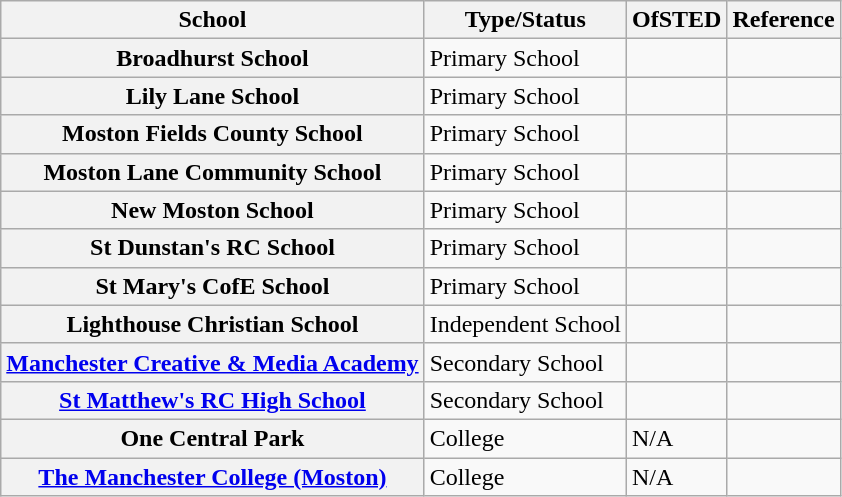<table class="wikitable">
<tr>
<th>School</th>
<th>Type/Status</th>
<th>OfSTED</th>
<th>Reference</th>
</tr>
<tr>
<th>Broadhurst School</th>
<td>Primary School</td>
<td></td>
<td></td>
</tr>
<tr>
<th>Lily Lane School</th>
<td>Primary School</td>
<td></td>
<td></td>
</tr>
<tr>
<th>Moston Fields County School</th>
<td>Primary School</td>
<td></td>
<td></td>
</tr>
<tr>
<th>Moston Lane Community School</th>
<td>Primary School</td>
<td></td>
<td></td>
</tr>
<tr>
<th>New Moston School</th>
<td>Primary School</td>
<td></td>
<td></td>
</tr>
<tr>
<th>St Dunstan's RC School</th>
<td>Primary School</td>
<td></td>
<td></td>
</tr>
<tr>
<th>St Mary's CofE School</th>
<td>Primary School</td>
<td></td>
<td></td>
</tr>
<tr>
<th>Lighthouse Christian School</th>
<td>Independent School</td>
<td></td>
<td></td>
</tr>
<tr>
<th><a href='#'>Manchester Creative & Media Academy</a></th>
<td>Secondary School</td>
<td></td>
<td></td>
</tr>
<tr>
<th><a href='#'>St Matthew's RC High School</a></th>
<td>Secondary School</td>
<td></td>
<td></td>
</tr>
<tr>
<th>One Central Park</th>
<td>College</td>
<td>N/A</td>
<td></td>
</tr>
<tr>
<th><a href='#'>The Manchester College (Moston)</a></th>
<td>College</td>
<td>N/A</td>
<td></td>
</tr>
</table>
